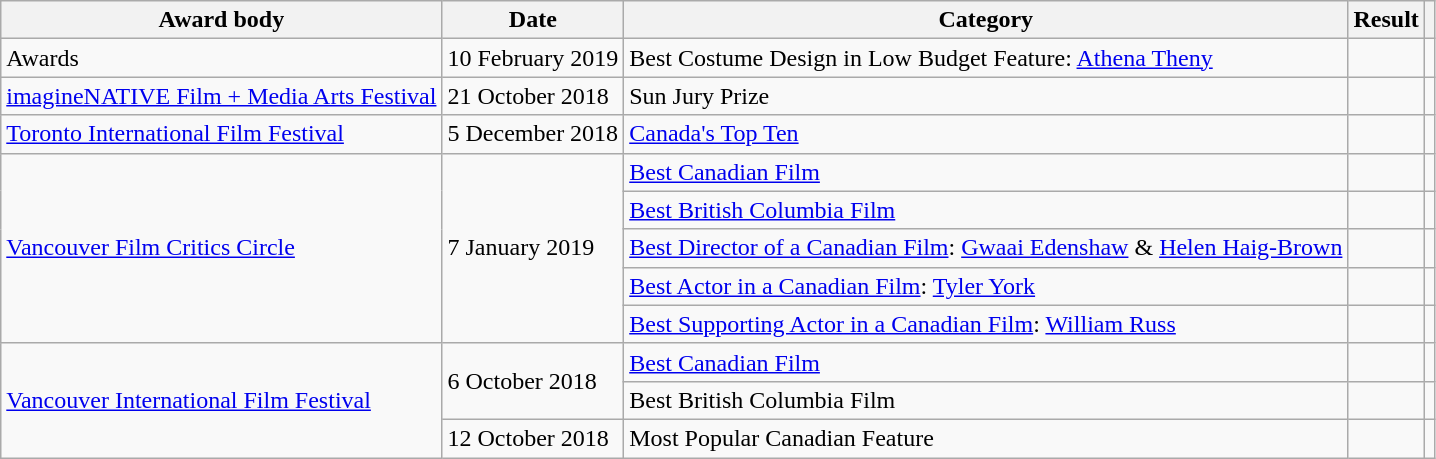<table class="wikitable">
<tr>
<th>Award body</th>
<th>Date</th>
<th>Category</th>
<th>Result</th>
<th></th>
</tr>
<tr>
<td> Awards</td>
<td>10 February 2019</td>
<td>Best Costume Design in Low Budget Feature: <a href='#'>Athena Theny</a></td>
<td></td>
<td></td>
</tr>
<tr>
<td><a href='#'>imagineNATIVE Film + Media Arts Festival</a></td>
<td>21 October 2018</td>
<td>Sun Jury Prize</td>
<td></td>
<td></td>
</tr>
<tr>
<td><a href='#'>Toronto International Film Festival</a></td>
<td>5 December 2018</td>
<td><a href='#'>Canada's Top Ten</a></td>
<td></td>
<td></td>
</tr>
<tr>
<td rowspan="5"><a href='#'>Vancouver Film Critics Circle</a></td>
<td rowspan="5">7 January 2019</td>
<td><a href='#'>Best Canadian Film</a></td>
<td></td>
<td></td>
</tr>
<tr>
<td><a href='#'>Best British Columbia Film</a></td>
<td></td>
<td></td>
</tr>
<tr>
<td><a href='#'>Best Director of a Canadian Film</a>: <a href='#'>Gwaai Edenshaw</a> & <a href='#'>Helen Haig-Brown</a></td>
<td></td>
<td></td>
</tr>
<tr>
<td><a href='#'>Best Actor in a Canadian Film</a>: <a href='#'>Tyler York</a></td>
<td></td>
<td></td>
</tr>
<tr>
<td><a href='#'>Best Supporting Actor in a Canadian Film</a>: <a href='#'>William Russ</a></td>
<td></td>
<td></td>
</tr>
<tr>
<td rowspan="3"><a href='#'>Vancouver International Film Festival</a></td>
<td rowspan="2">6 October 2018</td>
<td><a href='#'>Best Canadian Film</a></td>
<td></td>
<td></td>
</tr>
<tr>
<td>Best British Columbia Film</td>
<td></td>
<td></td>
</tr>
<tr>
<td>12 October 2018</td>
<td>Most Popular Canadian Feature</td>
<td></td>
<td></td>
</tr>
</table>
